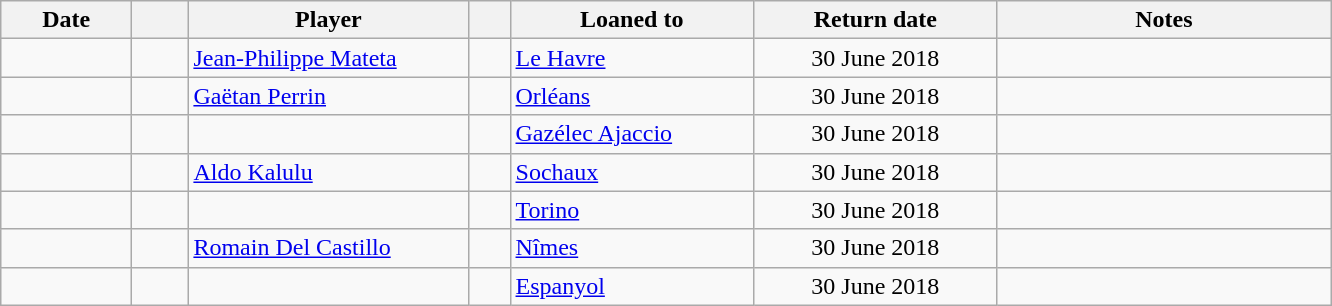<table class="wikitable sortable">
<tr>
<th style="width:80px;">Date</th>
<th style="width:30px;"></th>
<th style="width:180px;">Player</th>
<th style="width:20px;"></th>
<th style="width:155px;">Loaned to</th>
<th style="width:155px;" class="unsortable">Return date</th>
<th style="width:215px;" class="unsortable">Notes</th>
</tr>
<tr>
<td></td>
<td align=center></td>
<td> <a href='#'>Jean-Philippe Mateta</a></td>
<td align=center></td>
<td> <a href='#'>Le Havre</a></td>
<td align=center>30 June 2018</td>
<td align=center></td>
</tr>
<tr>
<td></td>
<td align=center></td>
<td> <a href='#'>Gaëtan Perrin</a></td>
<td align=center></td>
<td> <a href='#'>Orléans</a></td>
<td align=center>30 June 2018</td>
<td align=center></td>
</tr>
<tr>
<td></td>
<td align=center></td>
<td> </td>
<td align=center></td>
<td> <a href='#'>Gazélec Ajaccio</a></td>
<td align=center>30 June 2018</td>
<td align=center></td>
</tr>
<tr>
<td></td>
<td align=center></td>
<td> <a href='#'>Aldo Kalulu</a></td>
<td align=center></td>
<td> <a href='#'>Sochaux</a></td>
<td align=center>30 June 2018</td>
<td align=center></td>
</tr>
<tr>
<td></td>
<td align=center></td>
<td> </td>
<td align=center></td>
<td> <a href='#'>Torino</a></td>
<td align=center>30 June 2018</td>
<td align=center></td>
</tr>
<tr>
<td></td>
<td align=center></td>
<td> <a href='#'>Romain Del Castillo</a></td>
<td align=center></td>
<td> <a href='#'>Nîmes</a></td>
<td align=center>30 June 2018</td>
<td align=center></td>
</tr>
<tr>
<td></td>
<td align=center></td>
<td> </td>
<td align=center></td>
<td> <a href='#'>Espanyol</a></td>
<td align=center>30 June 2018</td>
<td align=center></td>
</tr>
</table>
